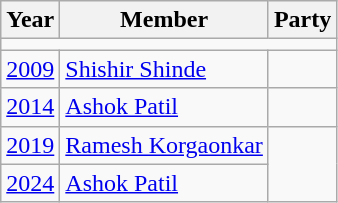<table class="wikitable">
<tr>
<th>Year</th>
<th>Member</th>
<th colspan="2">Party</th>
</tr>
<tr>
<td colspan="4"></td>
</tr>
<tr>
<td><a href='#'>2009</a></td>
<td><a href='#'>Shishir Shinde</a></td>
<td></td>
</tr>
<tr>
<td><a href='#'>2014</a></td>
<td><a href='#'>Ashok Patil</a></td>
<td></td>
</tr>
<tr>
<td><a href='#'>2019</a></td>
<td><a href='#'>Ramesh Korgaonkar</a></td>
</tr>
<tr>
<td><a href='#'>2024</a></td>
<td><a href='#'>Ashok Patil</a></td>
</tr>
</table>
